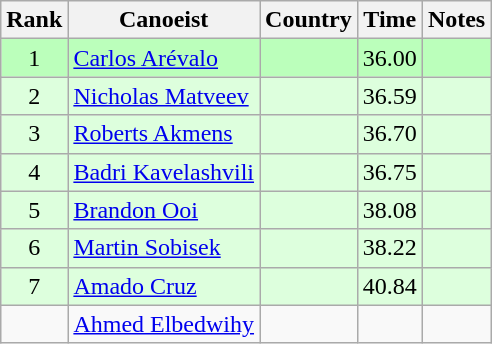<table class="wikitable" style="text-align:center">
<tr>
<th>Rank</th>
<th>Canoeist</th>
<th>Country</th>
<th>Time</th>
<th>Notes</th>
</tr>
<tr bgcolor=bbffbb>
<td>1</td>
<td align="left"><a href='#'>Carlos Arévalo</a></td>
<td align="left"></td>
<td>36.00</td>
<td></td>
</tr>
<tr bgcolor=ddffdd>
<td>2</td>
<td align="left"><a href='#'>Nicholas Matveev</a></td>
<td align="left"></td>
<td>36.59</td>
<td></td>
</tr>
<tr bgcolor=ddffdd>
<td>3</td>
<td align="left"><a href='#'>Roberts Akmens</a></td>
<td align="left"></td>
<td>36.70</td>
<td></td>
</tr>
<tr bgcolor=ddffdd>
<td>4</td>
<td align="left"><a href='#'>Badri Kavelashvili</a></td>
<td align="left"></td>
<td>36.75</td>
<td></td>
</tr>
<tr bgcolor=ddffdd>
<td>5</td>
<td align="left"><a href='#'>Brandon Ooi</a></td>
<td align="left"></td>
<td>38.08</td>
<td></td>
</tr>
<tr bgcolor=ddffdd>
<td>6</td>
<td align="left"><a href='#'>Martin Sobisek</a></td>
<td align="left"></td>
<td>38.22</td>
<td></td>
</tr>
<tr bgcolor=ddffdd>
<td>7</td>
<td align="left"><a href='#'>Amado Cruz</a></td>
<td align="left"></td>
<td>40.84</td>
<td></td>
</tr>
<tr>
<td></td>
<td align="left"><a href='#'>Ahmed Elbedwihy</a></td>
<td align="left"></td>
<td></td>
<td></td>
</tr>
</table>
